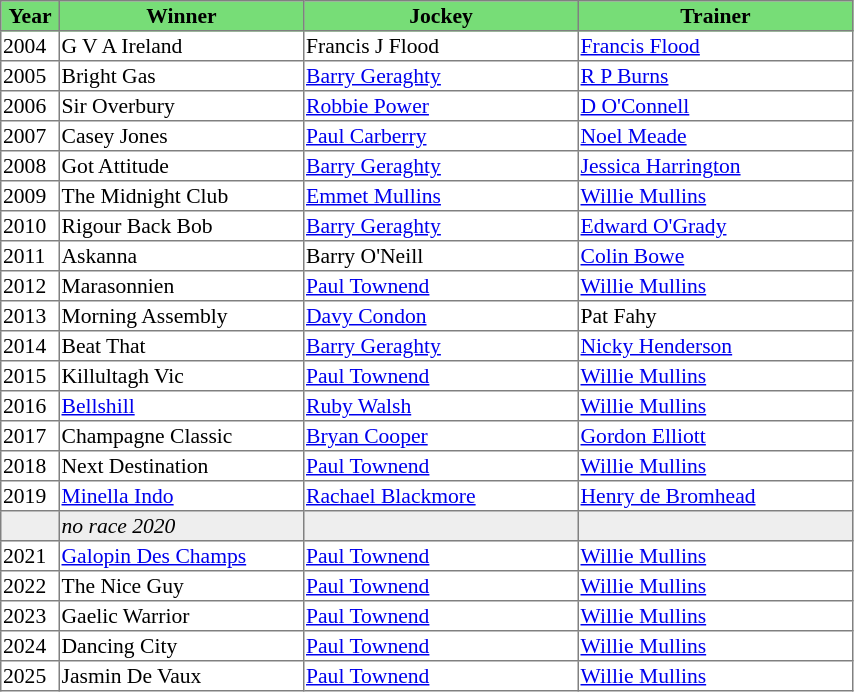<table class = "sortable" | border="1" style="border-collapse: collapse; font-size:90%">
<tr bgcolor="#77dd77" align="center">
<td style="width:36px"><strong>Year</strong></td>
<td style="width:160px"><strong>Winner</strong></td>
<td style="width:180px"><strong>Jockey</strong></td>
<td style="width:180px"><strong>Trainer</strong></td>
</tr>
<tr>
<td>2004</td>
<td>G V A Ireland</td>
<td>Francis J Flood</td>
<td><a href='#'>Francis Flood</a></td>
</tr>
<tr>
<td>2005</td>
<td>Bright Gas</td>
<td><a href='#'>Barry Geraghty</a></td>
<td><a href='#'>R P Burns</a></td>
</tr>
<tr>
<td>2006</td>
<td>Sir Overbury</td>
<td><a href='#'>Robbie Power</a></td>
<td><a href='#'>D O'Connell</a></td>
</tr>
<tr>
<td>2007</td>
<td>Casey Jones</td>
<td><a href='#'>Paul Carberry</a></td>
<td><a href='#'>Noel Meade</a></td>
</tr>
<tr>
<td>2008</td>
<td>Got Attitude</td>
<td><a href='#'>Barry Geraghty</a></td>
<td><a href='#'>Jessica Harrington</a></td>
</tr>
<tr>
<td>2009</td>
<td>The Midnight Club</td>
<td><a href='#'>Emmet Mullins</a></td>
<td><a href='#'>Willie Mullins</a></td>
</tr>
<tr>
<td>2010</td>
<td>Rigour Back Bob</td>
<td><a href='#'>Barry Geraghty</a></td>
<td><a href='#'>Edward O'Grady</a></td>
</tr>
<tr>
<td>2011</td>
<td>Askanna</td>
<td>Barry O'Neill</td>
<td><a href='#'>Colin Bowe</a></td>
</tr>
<tr>
<td>2012</td>
<td>Marasonnien</td>
<td><a href='#'>Paul Townend</a></td>
<td><a href='#'>Willie Mullins</a></td>
</tr>
<tr>
<td>2013</td>
<td>Morning Assembly</td>
<td><a href='#'>Davy Condon</a></td>
<td>Pat Fahy</td>
</tr>
<tr>
<td>2014</td>
<td>Beat That</td>
<td><a href='#'>Barry Geraghty</a></td>
<td><a href='#'>Nicky Henderson</a></td>
</tr>
<tr>
<td>2015</td>
<td>Killultagh Vic</td>
<td><a href='#'>Paul Townend</a></td>
<td><a href='#'>Willie Mullins</a></td>
</tr>
<tr>
<td>2016</td>
<td><a href='#'>Bellshill</a></td>
<td><a href='#'>Ruby Walsh</a></td>
<td><a href='#'>Willie Mullins</a></td>
</tr>
<tr>
<td>2017</td>
<td>Champagne Classic</td>
<td><a href='#'>Bryan Cooper</a></td>
<td><a href='#'>Gordon Elliott</a></td>
</tr>
<tr>
<td>2018</td>
<td>Next Destination</td>
<td><a href='#'>Paul Townend</a></td>
<td><a href='#'>Willie Mullins</a></td>
</tr>
<tr>
<td>2019</td>
<td><a href='#'>Minella Indo</a></td>
<td><a href='#'>Rachael Blackmore</a></td>
<td><a href='#'>Henry de Bromhead</a></td>
</tr>
<tr bgcolor="#eeeeee">
<td data-sort-value="2020"></td>
<td><em>no race 2020</em> </td>
<td></td>
<td></td>
</tr>
<tr>
<td>2021</td>
<td><a href='#'>Galopin Des Champs</a></td>
<td><a href='#'>Paul Townend</a></td>
<td><a href='#'>Willie Mullins</a></td>
</tr>
<tr>
<td>2022</td>
<td>The Nice Guy</td>
<td><a href='#'>Paul Townend</a></td>
<td><a href='#'>Willie Mullins</a></td>
</tr>
<tr>
<td>2023</td>
<td>Gaelic Warrior</td>
<td><a href='#'>Paul Townend</a></td>
<td><a href='#'>Willie Mullins</a></td>
</tr>
<tr>
<td>2024</td>
<td>Dancing City</td>
<td><a href='#'>Paul Townend</a></td>
<td><a href='#'>Willie Mullins</a></td>
</tr>
<tr>
<td>2025</td>
<td>Jasmin De Vaux</td>
<td><a href='#'>Paul Townend</a></td>
<td><a href='#'>Willie Mullins</a></td>
</tr>
</table>
